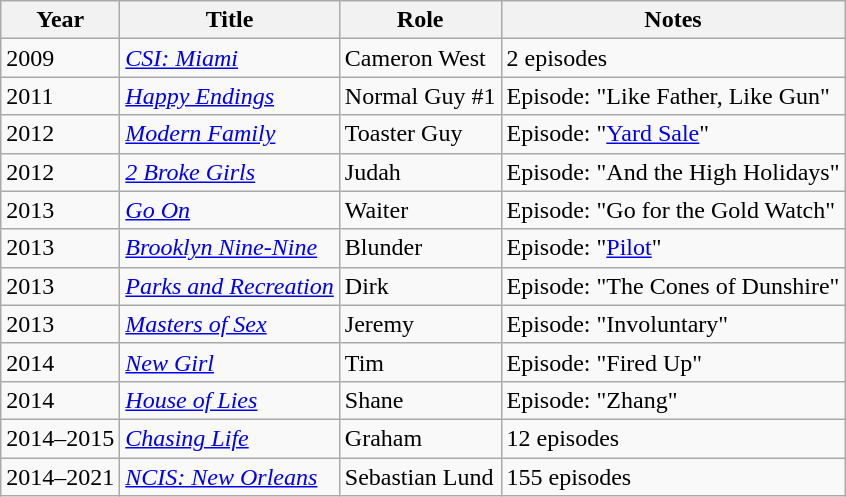<table class="wikitable sortable">
<tr>
<th>Year</th>
<th>Title</th>
<th>Role</th>
<th>Notes</th>
</tr>
<tr>
<td>2009</td>
<td><em><a href='#'>CSI: Miami</a></em></td>
<td>Cameron West</td>
<td>2 episodes</td>
</tr>
<tr>
<td>2011</td>
<td><a href='#'><em>Happy Endings</em></a></td>
<td>Normal Guy #1</td>
<td>Episode: "Like Father, Like Gun"</td>
</tr>
<tr>
<td>2012</td>
<td><em><a href='#'>Modern Family</a></em></td>
<td>Toaster Guy</td>
<td>Episode: "<a href='#'>Yard Sale</a>"</td>
</tr>
<tr>
<td>2012</td>
<td><em><a href='#'>2 Broke Girls</a></em></td>
<td>Judah</td>
<td>Episode: "And the High Holidays"</td>
</tr>
<tr>
<td>2013</td>
<td><a href='#'><em>Go On</em></a></td>
<td>Waiter</td>
<td>Episode: "Go for the Gold Watch"</td>
</tr>
<tr>
<td>2013</td>
<td><em><a href='#'>Brooklyn Nine-Nine</a></em></td>
<td>Blunder</td>
<td>Episode: "<a href='#'>Pilot</a>"</td>
</tr>
<tr>
<td>2013</td>
<td><em><a href='#'>Parks and Recreation</a></em></td>
<td>Dirk</td>
<td>Episode: "The Cones of Dunshire"</td>
</tr>
<tr>
<td>2013</td>
<td><em><a href='#'>Masters of Sex</a></em></td>
<td>Jeremy</td>
<td>Episode: "Involuntary"</td>
</tr>
<tr>
<td>2014</td>
<td><em><a href='#'>New Girl</a></em></td>
<td>Tim</td>
<td>Episode: "Fired Up"</td>
</tr>
<tr>
<td>2014</td>
<td><em><a href='#'>House of Lies</a></em></td>
<td>Shane</td>
<td>Episode: "Zhang"</td>
</tr>
<tr>
<td>2014–2015</td>
<td><em><a href='#'>Chasing Life</a></em></td>
<td>Graham</td>
<td>12 episodes</td>
</tr>
<tr>
<td>2014–2021</td>
<td><em><a href='#'>NCIS: New Orleans</a></em></td>
<td>Sebastian Lund</td>
<td>155 episodes</td>
</tr>
</table>
